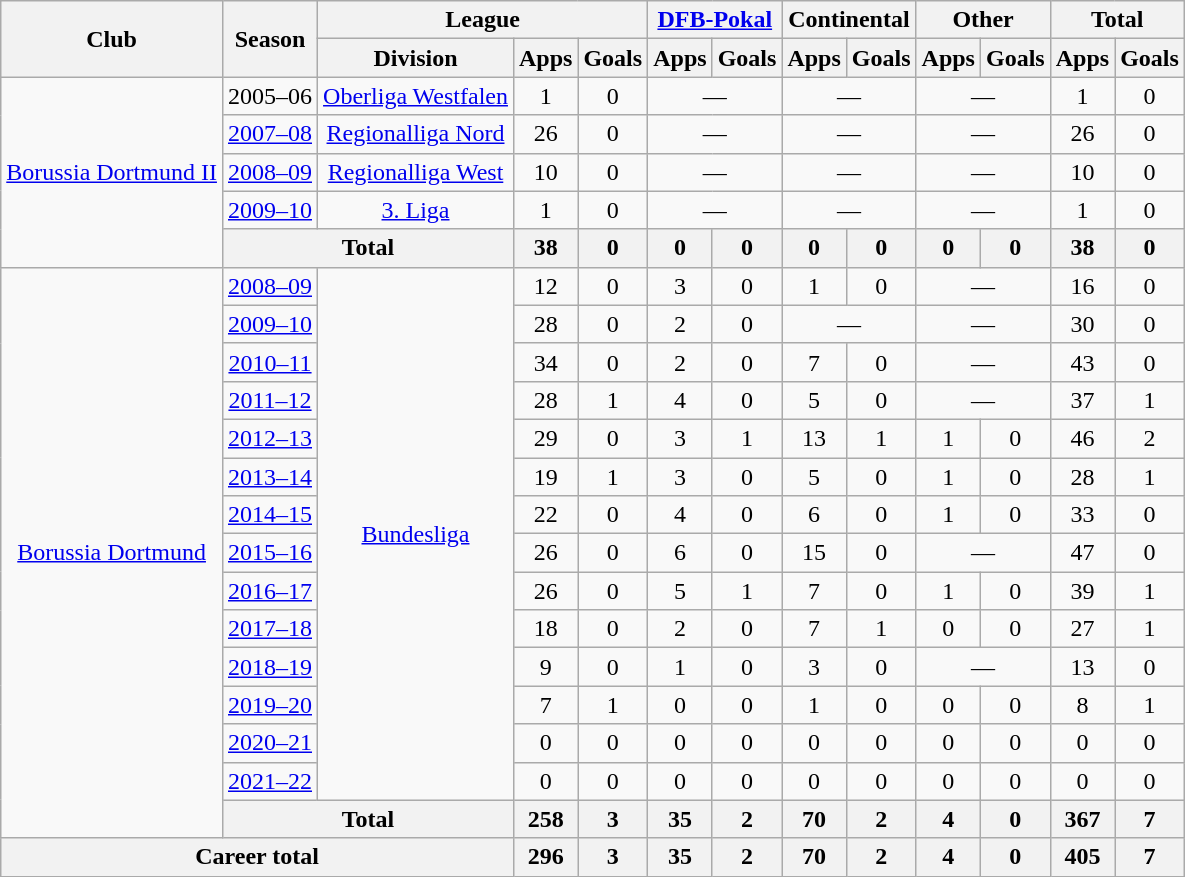<table class="wikitable" style="text-align:center">
<tr>
<th rowspan="2">Club</th>
<th rowspan="2">Season</th>
<th colspan="3">League</th>
<th colspan="2"><a href='#'>DFB-Pokal</a></th>
<th colspan="2">Continental</th>
<th colspan="2">Other</th>
<th colspan="2">Total</th>
</tr>
<tr>
<th>Division</th>
<th>Apps</th>
<th>Goals</th>
<th>Apps</th>
<th>Goals</th>
<th>Apps</th>
<th>Goals</th>
<th>Apps</th>
<th>Goals</th>
<th>Apps</th>
<th>Goals</th>
</tr>
<tr>
<td rowspan="5"><a href='#'>Borussia Dortmund II</a></td>
<td>2005–06</td>
<td><a href='#'>Oberliga Westfalen</a></td>
<td>1</td>
<td>0</td>
<td colspan="2">—</td>
<td colspan="2">—</td>
<td colspan="2">—</td>
<td>1</td>
<td>0</td>
</tr>
<tr>
<td><a href='#'>2007–08</a></td>
<td><a href='#'>Regionalliga Nord</a></td>
<td>26</td>
<td>0</td>
<td colspan="2">—</td>
<td colspan="2">—</td>
<td colspan="2">—</td>
<td>26</td>
<td>0</td>
</tr>
<tr>
<td><a href='#'>2008–09</a></td>
<td><a href='#'>Regionalliga West</a></td>
<td>10</td>
<td>0</td>
<td colspan="2">—</td>
<td colspan="2">—</td>
<td colspan="2">—</td>
<td>10</td>
<td>0</td>
</tr>
<tr>
<td><a href='#'>2009–10</a></td>
<td><a href='#'>3. Liga</a></td>
<td>1</td>
<td>0</td>
<td colspan="2">—</td>
<td colspan="2">—</td>
<td colspan="2">—</td>
<td>1</td>
<td>0</td>
</tr>
<tr>
<th colspan="2">Total</th>
<th>38</th>
<th>0</th>
<th>0</th>
<th>0</th>
<th>0</th>
<th>0</th>
<th>0</th>
<th>0</th>
<th>38</th>
<th>0</th>
</tr>
<tr>
<td rowspan="15"><a href='#'>Borussia Dortmund</a></td>
<td><a href='#'>2008–09</a></td>
<td rowspan="14"><a href='#'>Bundesliga</a></td>
<td>12</td>
<td>0</td>
<td>3</td>
<td>0</td>
<td>1</td>
<td>0</td>
<td colspan="2">—</td>
<td>16</td>
<td>0</td>
</tr>
<tr>
<td><a href='#'>2009–10</a></td>
<td>28</td>
<td>0</td>
<td>2</td>
<td>0</td>
<td colspan="2">—</td>
<td colspan="2">—</td>
<td>30</td>
<td>0</td>
</tr>
<tr>
<td><a href='#'>2010–11</a></td>
<td>34</td>
<td>0</td>
<td>2</td>
<td>0</td>
<td>7</td>
<td>0</td>
<td colspan="2">—</td>
<td>43</td>
<td>0</td>
</tr>
<tr>
<td><a href='#'>2011–12</a></td>
<td>28</td>
<td>1</td>
<td>4</td>
<td>0</td>
<td>5</td>
<td>0</td>
<td colspan="2">—</td>
<td>37</td>
<td>1</td>
</tr>
<tr>
<td><a href='#'>2012–13</a></td>
<td>29</td>
<td>0</td>
<td>3</td>
<td>1</td>
<td>13</td>
<td>1</td>
<td>1</td>
<td>0</td>
<td>46</td>
<td>2</td>
</tr>
<tr>
<td><a href='#'>2013–14</a></td>
<td>19</td>
<td>1</td>
<td>3</td>
<td>0</td>
<td>5</td>
<td>0</td>
<td>1</td>
<td>0</td>
<td>28</td>
<td>1</td>
</tr>
<tr>
<td><a href='#'>2014–15</a></td>
<td>22</td>
<td>0</td>
<td>4</td>
<td>0</td>
<td>6</td>
<td>0</td>
<td>1</td>
<td>0</td>
<td>33</td>
<td>0</td>
</tr>
<tr>
<td><a href='#'>2015–16</a></td>
<td>26</td>
<td>0</td>
<td>6</td>
<td>0</td>
<td>15</td>
<td>0</td>
<td colspan="2">—</td>
<td>47</td>
<td>0</td>
</tr>
<tr>
<td><a href='#'>2016–17</a></td>
<td>26</td>
<td>0</td>
<td>5</td>
<td>1</td>
<td>7</td>
<td>0</td>
<td>1</td>
<td>0</td>
<td>39</td>
<td>1</td>
</tr>
<tr>
<td><a href='#'>2017–18</a></td>
<td>18</td>
<td>0</td>
<td>2</td>
<td>0</td>
<td>7</td>
<td>1</td>
<td>0</td>
<td>0</td>
<td>27</td>
<td>1</td>
</tr>
<tr>
<td><a href='#'>2018–19</a></td>
<td>9</td>
<td>0</td>
<td>1</td>
<td>0</td>
<td>3</td>
<td>0</td>
<td colspan="2">—</td>
<td>13</td>
<td>0</td>
</tr>
<tr>
<td><a href='#'>2019–20</a></td>
<td>7</td>
<td>1</td>
<td>0</td>
<td>0</td>
<td>1</td>
<td>0</td>
<td>0</td>
<td>0</td>
<td>8</td>
<td>1</td>
</tr>
<tr>
<td><a href='#'>2020–21</a></td>
<td>0</td>
<td>0</td>
<td>0</td>
<td>0</td>
<td>0</td>
<td>0</td>
<td>0</td>
<td>0</td>
<td>0</td>
<td>0</td>
</tr>
<tr>
<td><a href='#'>2021–22</a></td>
<td>0</td>
<td>0</td>
<td>0</td>
<td>0</td>
<td>0</td>
<td>0</td>
<td>0</td>
<td>0</td>
<td>0</td>
<td>0</td>
</tr>
<tr>
<th colspan="2">Total</th>
<th>258</th>
<th>3</th>
<th>35</th>
<th>2</th>
<th>70</th>
<th>2</th>
<th>4</th>
<th>0</th>
<th>367</th>
<th>7</th>
</tr>
<tr>
<th colspan="3">Career total</th>
<th>296</th>
<th>3</th>
<th>35</th>
<th>2</th>
<th>70</th>
<th>2</th>
<th>4</th>
<th>0</th>
<th>405</th>
<th>7</th>
</tr>
</table>
